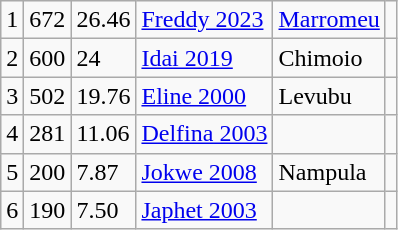<table class="wikitable">
<tr>
<td>1</td>
<td>672</td>
<td>26.46</td>
<td><a href='#'>Freddy 2023</a></td>
<td><a href='#'>Marromeu</a></td>
<td></td>
</tr>
<tr>
<td>2</td>
<td>600</td>
<td>24</td>
<td><a href='#'>Idai 2019</a></td>
<td>Chimoio</td>
<td></td>
</tr>
<tr>
<td>3</td>
<td>502</td>
<td>19.76</td>
<td><a href='#'>Eline 2000</a></td>
<td>Levubu</td>
<td></td>
</tr>
<tr>
<td>4</td>
<td>281</td>
<td>11.06</td>
<td><a href='#'>Delfina 2003</a></td>
<td></td>
<td></td>
</tr>
<tr>
<td>5</td>
<td>200</td>
<td>7.87</td>
<td><a href='#'>Jokwe 2008</a></td>
<td>Nampula</td>
<td></td>
</tr>
<tr>
<td>6</td>
<td>190</td>
<td>7.50</td>
<td><a href='#'>Japhet 2003</a></td>
<td></td>
<td></td>
</tr>
</table>
